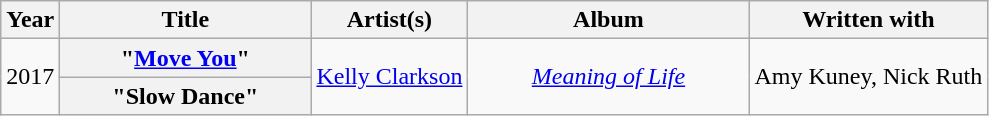<table class="wikitable plainrowheaders" style="text-align:center;">
<tr>
<th scope="col">Year</th>
<th scope="col" style="width:160px;">Title</th>
<th scope="col">Artist(s)</th>
<th scope="col" style="width:180px;">Album</th>
<th scope="col">Written with</th>
</tr>
<tr>
<td rowspan="2">2017</td>
<th scope="row">"<a href='#'>Move You</a>"</th>
<td rowspan="2"><a href='#'>Kelly Clarkson</a></td>
<td rowspan="2"><em><a href='#'>Meaning of Life</a></em></td>
<td rowspan="2">Amy Kuney, Nick Ruth</td>
</tr>
<tr>
<th scope="row">"Slow Dance"</th>
</tr>
</table>
